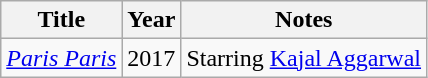<table class="wikitable sortable">
<tr>
<th>Title</th>
<th>Year</th>
<th>Notes</th>
</tr>
<tr>
<td><em><a href='#'>Paris Paris</a></em></td>
<td>2017</td>
<td>Starring <a href='#'>Kajal Aggarwal</a></td>
</tr>
</table>
